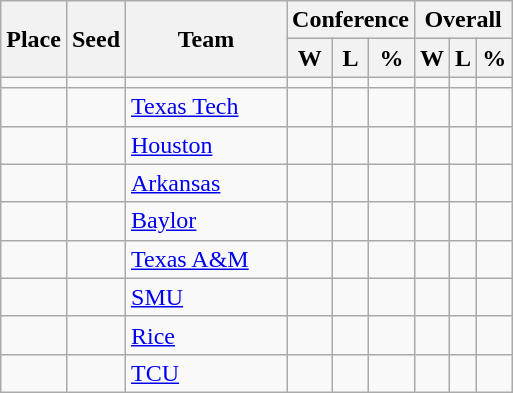<table class=wikitable>
<tr>
<th rowspan ="2">Place</th>
<th rowspan ="2">Seed</th>
<th rowspan ="2" width= "100pt">Team</th>
<th colspan = "3">Conference</th>
<th colspan ="3">Overall</th>
</tr>
<tr>
<th>W</th>
<th>L</th>
<th>%</th>
<th>W</th>
<th>L</th>
<th>%</th>
</tr>
<tr>
<td></td>
<td></td>
<td></td>
<td></td>
<td></td>
<td></td>
<td></td>
<td></td>
<td></td>
</tr>
<tr>
<td></td>
<td></td>
<td><a href='#'>Texas Tech</a></td>
<td></td>
<td></td>
<td></td>
<td></td>
<td></td>
<td></td>
</tr>
<tr>
<td></td>
<td></td>
<td><a href='#'>Houston</a></td>
<td></td>
<td></td>
<td></td>
<td></td>
<td></td>
<td></td>
</tr>
<tr>
<td></td>
<td></td>
<td><a href='#'>Arkansas</a></td>
<td></td>
<td></td>
<td></td>
<td></td>
<td></td>
<td></td>
</tr>
<tr>
<td></td>
<td></td>
<td><a href='#'>Baylor</a></td>
<td></td>
<td></td>
<td></td>
<td></td>
<td></td>
<td></td>
</tr>
<tr>
<td></td>
<td></td>
<td><a href='#'>Texas A&M</a></td>
<td></td>
<td></td>
<td></td>
<td></td>
<td></td>
<td></td>
</tr>
<tr>
<td></td>
<td></td>
<td><a href='#'>SMU</a></td>
<td></td>
<td></td>
<td></td>
<td></td>
<td></td>
<td></td>
</tr>
<tr>
<td></td>
<td></td>
<td><a href='#'>Rice</a></td>
<td></td>
<td></td>
<td></td>
<td></td>
<td></td>
<td></td>
</tr>
<tr>
<td></td>
<td></td>
<td><a href='#'>TCU</a></td>
<td></td>
<td></td>
<td></td>
<td></td>
<td></td>
<td></td>
</tr>
</table>
